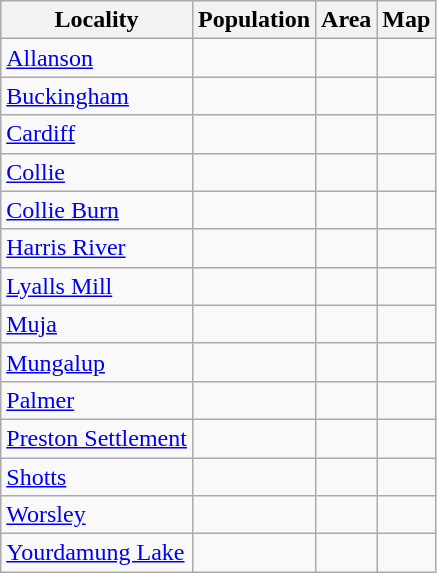<table class="wikitable sortable">
<tr>
<th>Locality</th>
<th data-sort-type=number>Population</th>
<th data-sort-type=number>Area</th>
<th>Map</th>
</tr>
<tr>
<td><a href='#'>Allanson</a></td>
<td></td>
<td></td>
<td></td>
</tr>
<tr>
<td><a href='#'>Buckingham</a></td>
<td></td>
<td></td>
<td></td>
</tr>
<tr>
<td><a href='#'>Cardiff</a></td>
<td></td>
<td></td>
<td></td>
</tr>
<tr>
<td><a href='#'>Collie</a></td>
<td></td>
<td></td>
<td></td>
</tr>
<tr>
<td><a href='#'>Collie Burn</a></td>
<td></td>
<td></td>
<td></td>
</tr>
<tr>
<td><a href='#'>Harris River</a></td>
<td></td>
<td></td>
<td></td>
</tr>
<tr>
<td><a href='#'>Lyalls Mill</a></td>
<td></td>
<td></td>
<td></td>
</tr>
<tr>
<td><a href='#'>Muja</a></td>
<td></td>
<td></td>
<td></td>
</tr>
<tr>
<td><a href='#'>Mungalup</a></td>
<td></td>
<td></td>
<td></td>
</tr>
<tr>
<td><a href='#'>Palmer</a></td>
<td></td>
<td></td>
<td></td>
</tr>
<tr>
<td><a href='#'>Preston Settlement</a></td>
<td></td>
<td></td>
<td></td>
</tr>
<tr>
<td><a href='#'>Shotts</a></td>
<td></td>
<td></td>
<td></td>
</tr>
<tr>
<td><a href='#'>Worsley</a></td>
<td></td>
<td></td>
<td></td>
</tr>
<tr>
<td><a href='#'>Yourdamung Lake</a></td>
<td></td>
<td></td>
<td></td>
</tr>
</table>
